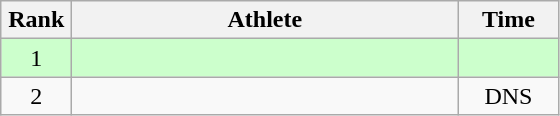<table class=wikitable style="text-align:center">
<tr>
<th width=40>Rank</th>
<th width=250>Athlete</th>
<th width=60>Time</th>
</tr>
<tr bgcolor=ccffcc>
<td>1</td>
<td align=left></td>
<td></td>
</tr>
<tr>
<td>2</td>
<td align=left></td>
<td>DNS</td>
</tr>
</table>
